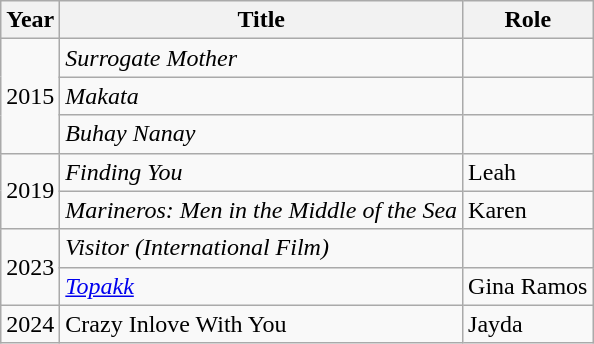<table class="wikitable sortable">
<tr>
<th>Year</th>
<th>Title</th>
<th>Role</th>
</tr>
<tr>
<td rowspan=3>2015</td>
<td><em>Surrogate Mother</em></td>
<td></td>
</tr>
<tr>
<td><em>Makata</em></td>
<td></td>
</tr>
<tr>
<td><em>Buhay Nanay</em></td>
<td></td>
</tr>
<tr>
<td rowspan=2>2019</td>
<td><em>Finding You</em></td>
<td>Leah</td>
</tr>
<tr>
<td><em>Marineros: Men in the Middle of the Sea</em></td>
<td>Karen</td>
</tr>
<tr>
<td rowspan="2">2023</td>
<td><em>Visitor (International Film)</em></td>
<td></td>
</tr>
<tr>
<td><em><a href='#'>Topakk</a></em></td>
<td>Gina Ramos</td>
</tr>
<tr>
<td>2024</td>
<td>Crazy Inlove With You</td>
<td>Jayda</td>
</tr>
</table>
